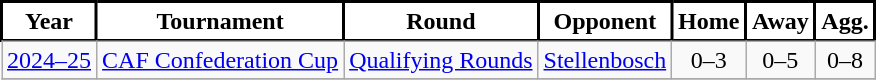<table class="wikitable">
<tr>
<th style="background:white; color:; border:2px solid ;" scope="col">Year</th>
<th style="background:white; color:; border:2px solid ;" scope="col">Tournament</th>
<th style="background:white; color:; border:2px solid ;" scope="col">Round</th>
<th style="background:white; color:; border:2px solid ;" scope="col">Opponent</th>
<th style="background:white; color:; border:2px solid ;" scope="col">Home</th>
<th style="background:white; color:; border:2px solid ;" scope="col">Away</th>
<th style="background:white; color:; border:2px solid ;" scope="col">Agg.</th>
</tr>
<tr>
</tr>
<tr>
<td><a href='#'>2024–25</a></td>
<td><a href='#'>CAF Confederation Cup</a></td>
<td><a href='#'>Qualifying Rounds</a></td>
<td> <a href='#'>Stellenbosch</a></td>
<td align="center">0–3</td>
<td align="center">0–5</td>
<td align="center">0–8</td>
</tr>
<tr>
</tr>
</table>
